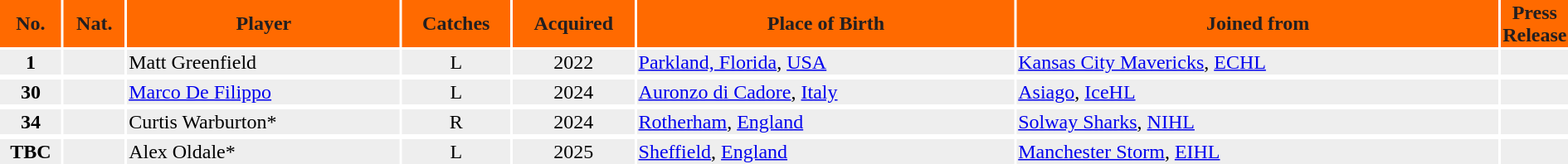<table>
<tr style="background:#ff6a00; color:#231f20;">
<th width=4%>No.</th>
<th width=4%>Nat.</th>
<th width=18%>Player</th>
<th width=7%>Catches</th>
<th width=8%>Acquired</th>
<th width=25%>Place of Birth</th>
<th width=32%>Joined from</th>
<th width=10%>Press Release</th>
</tr>
<tr style="background:#eee;">
<td align=center><strong>1</strong></td>
<td></td>
<td>Matt Greenfield</td>
<td align=center>L</td>
<td align=center>2022</td>
<td><a href='#'>Parkland, Florida</a>, <a href='#'>USA</a></td>
<td><a href='#'>Kansas City Mavericks</a>, <a href='#'>ECHL</a></td>
<td></td>
</tr>
<tr>
</tr>
<tr style="background:#eee;">
<td align=center><strong>30</strong></td>
<td></td>
<td><a href='#'>Marco De Filippo</a></td>
<td align=center>L</td>
<td align=center>2024</td>
<td><a href='#'>Auronzo di Cadore</a>, <a href='#'>Italy</a></td>
<td><a href='#'>Asiago</a>, <a href='#'>IceHL</a></td>
<td></td>
</tr>
<tr>
</tr>
<tr style="background:#eee;">
<td align="center"><strong>34</strong></td>
<td></td>
<td>Curtis Warburton*</td>
<td align="center">R</td>
<td align="center">2024</td>
<td><a href='#'>Rotherham</a>, <a href='#'>England</a></td>
<td><a href='#'>Solway Sharks</a>, <a href='#'>NIHL</a></td>
<td></td>
</tr>
<tr>
</tr>
<tr style="background:#eee;">
<td align="center"><strong>TBC</strong></td>
<td></td>
<td>Alex Oldale*</td>
<td align="center">L</td>
<td align="center">2025</td>
<td><a href='#'>Sheffield</a>, <a href='#'>England</a></td>
<td><a href='#'>Manchester Storm</a>, <a href='#'>EIHL</a></td>
<td></td>
</tr>
</table>
